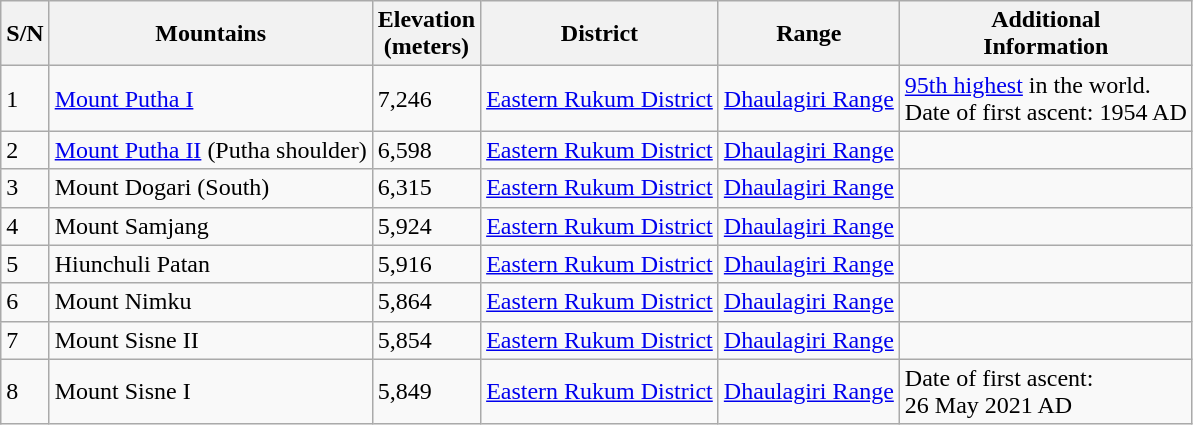<table class="wikitable sortable">
<tr>
<th>S/N</th>
<th>Mountains</th>
<th>Elevation<br>(meters)</th>
<th>District</th>
<th>Range</th>
<th>Additional<br>Information</th>
</tr>
<tr>
<td>1</td>
<td><a href='#'>Mount Putha I</a></td>
<td>7,246</td>
<td><a href='#'>Eastern Rukum District</a></td>
<td><a href='#'>Dhaulagiri Range</a></td>
<td><a href='#'>95th highest</a> in the world.<br>Date of first ascent: 1954 AD</td>
</tr>
<tr>
<td>2</td>
<td><a href='#'>Mount Putha II</a> (Putha shoulder)</td>
<td>6,598</td>
<td><a href='#'>Eastern Rukum District</a></td>
<td><a href='#'>Dhaulagiri Range</a></td>
<td></td>
</tr>
<tr>
<td>3</td>
<td>Mount Dogari (South)</td>
<td>6,315</td>
<td><a href='#'>Eastern Rukum District</a></td>
<td><a href='#'>Dhaulagiri Range</a></td>
<td></td>
</tr>
<tr>
<td>4</td>
<td>Mount Samjang</td>
<td>5,924</td>
<td><a href='#'>Eastern Rukum District</a></td>
<td><a href='#'>Dhaulagiri Range</a></td>
<td></td>
</tr>
<tr>
<td>5</td>
<td>Hiunchuli Patan</td>
<td>5,916</td>
<td><a href='#'>Eastern Rukum District</a></td>
<td><a href='#'>Dhaulagiri Range</a></td>
<td></td>
</tr>
<tr>
<td>6</td>
<td>Mount Nimku</td>
<td>5,864</td>
<td><a href='#'>Eastern Rukum District</a></td>
<td><a href='#'>Dhaulagiri Range</a></td>
<td></td>
</tr>
<tr>
<td>7</td>
<td>Mount Sisne II</td>
<td>5,854</td>
<td><a href='#'>Eastern Rukum District</a></td>
<td><a href='#'>Dhaulagiri Range</a></td>
<td></td>
</tr>
<tr>
<td>8</td>
<td>Mount Sisne I</td>
<td>5,849</td>
<td><a href='#'>Eastern Rukum District</a></td>
<td><a href='#'>Dhaulagiri Range</a></td>
<td>Date of first ascent:<br>26 May 2021 AD</td>
</tr>
</table>
